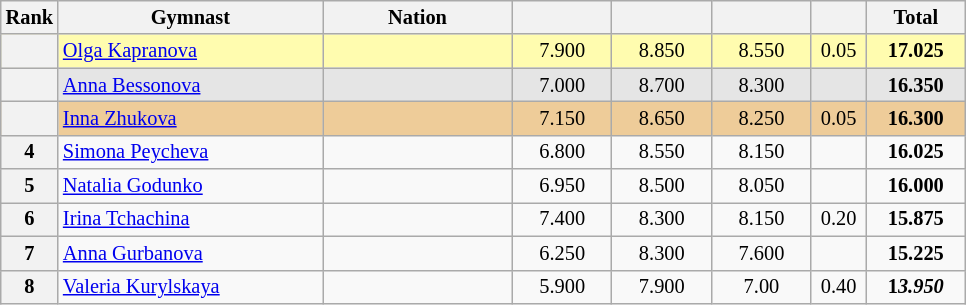<table class="wikitable sortable" style="text-align:center; font-size:85%">
<tr>
<th scope="col" style="width:20px;">Rank</th>
<th ! scope="col" style="width:170px;">Gymnast</th>
<th ! scope="col" style="width:120px;">Nation</th>
<th ! scope="col" style="width:60px;"></th>
<th ! scope="col" style="width:60px;"></th>
<th ! scope="col" style="width:60px;"></th>
<th ! scope="col" style="width:30px;"></th>
<th ! scope="col" style="width:60px;">Total</th>
</tr>
<tr bgcolor=fffcaf>
<th scope=row></th>
<td align=left><a href='#'>Olga Kapranova</a></td>
<td style="text-align:left;"></td>
<td>7.900</td>
<td>8.850</td>
<td>8.550</td>
<td>0.05</td>
<td><strong>17.025</strong></td>
</tr>
<tr bgcolor=e5e5e5>
<th scope=row></th>
<td align=left><a href='#'>Anna Bessonova</a></td>
<td style="text-align:left;"></td>
<td>7.000</td>
<td>8.700</td>
<td>8.300</td>
<td></td>
<td><strong>16.350</strong></td>
</tr>
<tr bgcolor=eecc99>
<th scope=row></th>
<td align=left><a href='#'>Inna Zhukova</a></td>
<td style="text-align:left;"></td>
<td>7.150</td>
<td>8.650</td>
<td>8.250</td>
<td>0.05</td>
<td><strong>16.300</strong></td>
</tr>
<tr>
<th scope=row>4</th>
<td align=left><a href='#'>Simona Peycheva</a></td>
<td style="text-align:left;"></td>
<td>6.800</td>
<td>8.550</td>
<td>8.150</td>
<td></td>
<td><strong>16.025</strong></td>
</tr>
<tr>
<th scope=row>5</th>
<td align=left><a href='#'>Natalia Godunko</a></td>
<td style="text-align:left;"></td>
<td>6.950</td>
<td>8.500</td>
<td>8.050</td>
<td></td>
<td><strong>16.000</strong></td>
</tr>
<tr>
<th scope=row>6</th>
<td align=left><a href='#'>Irina Tchachina</a></td>
<td style="text-align:left;"></td>
<td>7.400</td>
<td>8.300</td>
<td>8.150</td>
<td>0.20</td>
<td><strong>15.875</strong></td>
</tr>
<tr>
<th scope=row>7</th>
<td align=left><a href='#'>Anna Gurbanova</a></td>
<td style="text-align:left;"></td>
<td>6.250</td>
<td>8.300</td>
<td>7.600</td>
<td></td>
<td><strong>15.225</strong></td>
</tr>
<tr>
<th scope=row>8</th>
<td align=left><a href='#'>Valeria Kurylskaya</a></td>
<td style="text-align:left;"></td>
<td>5.900</td>
<td>7.900</td>
<td>7.00</td>
<td>0.40</td>
<td><strong>1</strong><strong><em>3.950</em></strong></td>
</tr>
</table>
